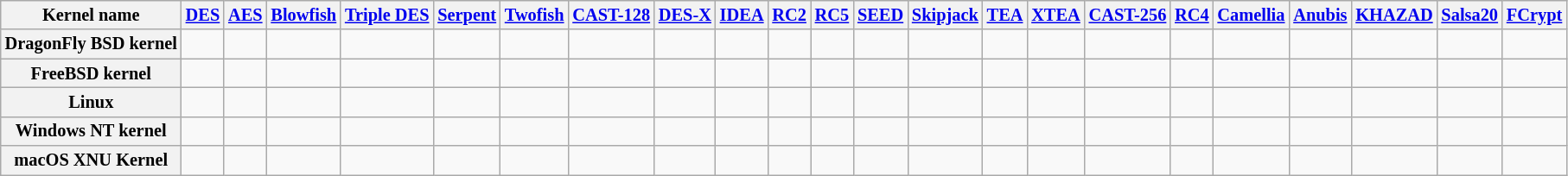<table style="font-size:85%; text-align: center; width: auto" class="sortable sort-under wikitable">
<tr>
<th>Kernel name</th>
<th><a href='#'>DES</a></th>
<th><a href='#'>AES</a></th>
<th><a href='#'>Blowfish</a></th>
<th><a href='#'>Triple DES</a></th>
<th><a href='#'>Serpent</a></th>
<th><a href='#'>Twofish</a></th>
<th><a href='#'>CAST-128</a> </th>
<th><a href='#'>DES-X</a></th>
<th><a href='#'>IDEA</a></th>
<th><a href='#'>RC2</a></th>
<th><a href='#'>RC5</a></th>
<th><a href='#'>SEED</a></th>
<th><a href='#'>Skipjack</a></th>
<th><a href='#'>TEA</a></th>
<th><a href='#'>XTEA</a></th>
<th><a href='#'>CAST-256</a> </th>
<th><a href='#'>RC4</a> </th>
<th><a href='#'>Camellia</a></th>
<th><a href='#'>Anubis</a></th>
<th><a href='#'>KHAZAD</a></th>
<th><a href='#'>Salsa20</a></th>
<th><a href='#'>FCrypt</a></th>
</tr>
<tr>
<th>DragonFly BSD kernel</th>
<td></td>
<td></td>
<td></td>
<td></td>
<td></td>
<td></td>
<td></td>
<td></td>
<td></td>
<td></td>
<td></td>
<td></td>
<td></td>
<td></td>
<td></td>
<td></td>
<td></td>
<td></td>
<td></td>
<td></td>
<td></td>
<td></td>
</tr>
<tr>
<th>FreeBSD kernel</th>
<td></td>
<td></td>
<td></td>
<td></td>
<td></td>
<td></td>
<td></td>
<td></td>
<td></td>
<td></td>
<td></td>
<td></td>
<td></td>
<td></td>
<td></td>
<td></td>
<td></td>
<td></td>
<td></td>
<td></td>
<td></td>
<td></td>
</tr>
<tr>
<th>Linux</th>
<td></td>
<td></td>
<td></td>
<td></td>
<td></td>
<td></td>
<td></td>
<td></td>
<td></td>
<td></td>
<td></td>
<td></td>
<td></td>
<td></td>
<td></td>
<td></td>
<td></td>
<td></td>
<td></td>
<td></td>
<td></td>
<td></td>
</tr>
<tr>
<th>Windows NT kernel</th>
<td></td>
<td></td>
<td></td>
<td></td>
<td></td>
<td></td>
<td></td>
<td></td>
<td></td>
<td></td>
<td></td>
<td></td>
<td></td>
<td></td>
<td></td>
<td></td>
<td></td>
<td></td>
<td></td>
<td></td>
<td></td>
<td></td>
</tr>
<tr>
<th>macOS XNU Kernel</th>
<td></td>
<td></td>
<td></td>
<td></td>
<td></td>
<td></td>
<td></td>
<td></td>
<td></td>
<td></td>
<td></td>
<td></td>
<td></td>
<td></td>
<td></td>
<td></td>
<td></td>
<td></td>
<td></td>
<td></td>
<td></td>
<td></td>
</tr>
</table>
